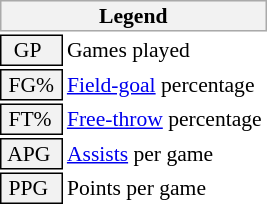<table class="toccolours" style="font-size: 90%; white-space: nowrap;">
<tr>
<th colspan="6" style="background:#f2f2f2; border:1px solid #aaa;">Legend</th>
</tr>
<tr>
<td style="background:#f2f2f2; border:1px solid black;">  GP</td>
<td>Games played</td>
</tr>
<tr>
<td style="background:#f2f2f2; border:1px solid black;"> FG% </td>
<td style="padding-right: 8px"><a href='#'>Field-goal</a> percentage</td>
</tr>
<tr>
<td style="background:#f2f2f2; border:1px solid black;"> FT% </td>
<td><a href='#'>Free-throw</a> percentage</td>
</tr>
<tr>
<td style="background:#f2f2f2; border:1px solid black;"> APG </td>
<td><a href='#'>Assists</a> per game</td>
</tr>
<tr>
<td style="background:#f2f2f2; border:1px solid black;"> PPG </td>
<td>Points per game</td>
</tr>
</table>
